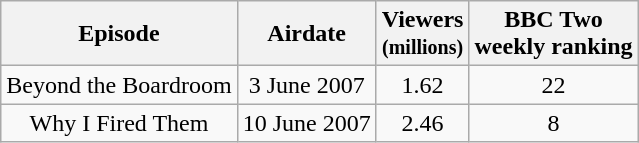<table class="wikitable" style="text-align:center;">
<tr>
<th>Episode</th>
<th>Airdate</th>
<th>Viewers<br><small>(millions)</small></th>
<th>BBC Two<br>weekly ranking</th>
</tr>
<tr>
<td>Beyond the Boardroom</td>
<td>3 June 2007</td>
<td>1.62</td>
<td>22</td>
</tr>
<tr>
<td>Why I Fired Them</td>
<td>10 June 2007</td>
<td>2.46</td>
<td>8</td>
</tr>
</table>
